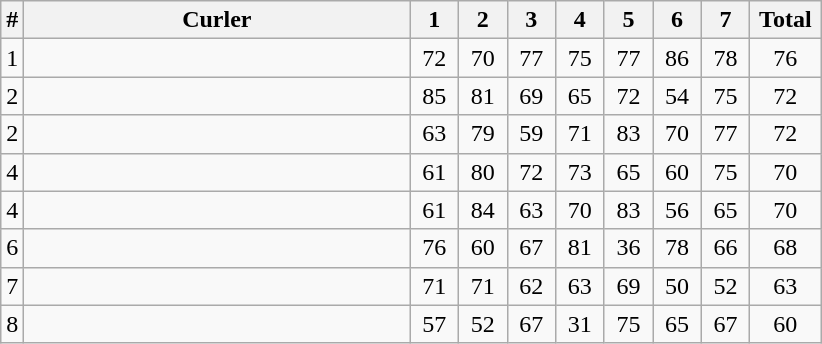<table class="wikitable sortable" style="text-align:center">
<tr>
<th>#</th>
<th width=250>Curler</th>
<th width=25>1</th>
<th width=25>2</th>
<th width=25>3</th>
<th width=25>4</th>
<th width=25>5</th>
<th width=25>6</th>
<th width=25>7</th>
<th width=40>Total</th>
</tr>
<tr>
<td>1</td>
<td align=left></td>
<td>72</td>
<td>70</td>
<td>77</td>
<td>75</td>
<td>77</td>
<td>86</td>
<td>78</td>
<td>76</td>
</tr>
<tr>
<td>2</td>
<td align=left></td>
<td>85</td>
<td>81</td>
<td>69</td>
<td>65</td>
<td>72</td>
<td>54</td>
<td>75</td>
<td>72</td>
</tr>
<tr>
<td>2</td>
<td align=left></td>
<td>63</td>
<td>79</td>
<td>59</td>
<td>71</td>
<td>83</td>
<td>70</td>
<td>77</td>
<td>72</td>
</tr>
<tr>
<td>4</td>
<td align=left></td>
<td>61</td>
<td>80</td>
<td>72</td>
<td>73</td>
<td>65</td>
<td>60</td>
<td>75</td>
<td>70</td>
</tr>
<tr>
<td>4</td>
<td align=left></td>
<td>61</td>
<td>84</td>
<td>63</td>
<td>70</td>
<td>83</td>
<td>56</td>
<td>65</td>
<td>70</td>
</tr>
<tr>
<td>6</td>
<td align=left></td>
<td>76</td>
<td>60</td>
<td>67</td>
<td>81</td>
<td>36</td>
<td>78</td>
<td>66</td>
<td>68</td>
</tr>
<tr>
<td>7</td>
<td align=left></td>
<td>71</td>
<td>71</td>
<td>62</td>
<td>63</td>
<td>69</td>
<td>50</td>
<td>52</td>
<td>63</td>
</tr>
<tr>
<td>8</td>
<td align=left></td>
<td>57</td>
<td>52</td>
<td>67</td>
<td>31</td>
<td>75</td>
<td>65</td>
<td>67</td>
<td>60</td>
</tr>
</table>
